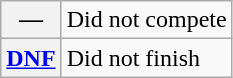<table class="wikitable">
<tr>
<th scope="row">—</th>
<td>Did not compete</td>
</tr>
<tr>
<th scope="row"><a href='#'>DNF</a></th>
<td>Did not finish</td>
</tr>
</table>
